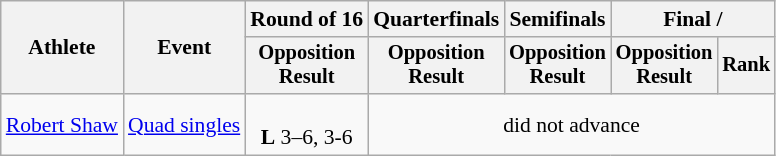<table class="wikitable" style="font-size:90%;">
<tr>
<th rowspan=2>Athlete</th>
<th rowspan=2>Event</th>
<th>Round of 16</th>
<th>Quarterfinals</th>
<th>Semifinals</th>
<th colspan=2>Final / </th>
</tr>
<tr style="font-size:95%">
<th>Opposition<br>Result</th>
<th>Opposition<br>Result</th>
<th>Opposition<br>Result</th>
<th>Opposition<br>Result</th>
<th>Rank</th>
</tr>
<tr align=center>
<td align=left><a href='#'>Robert Shaw</a></td>
<td align=left><a href='#'>Quad singles</a></td>
<td><br><strong>L</strong> 3–6, 3-6</td>
<td colspan="4">did not advance</td>
</tr>
</table>
